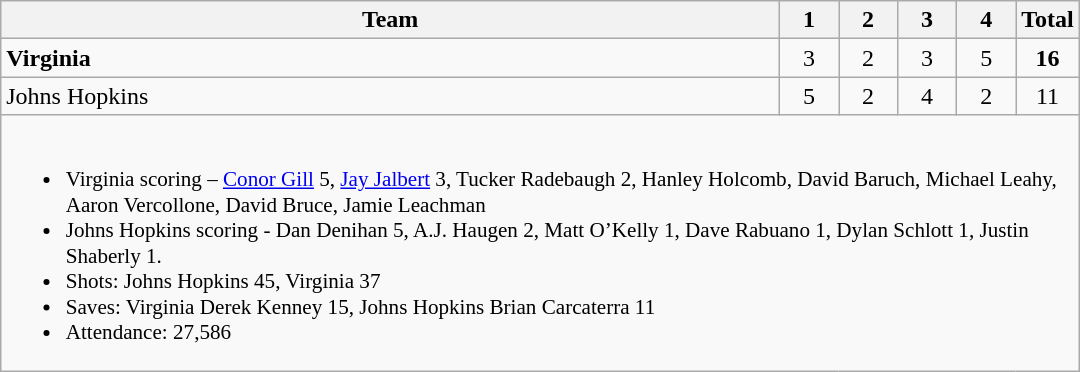<table class="wikitable" style="text-align:center; max-width:45em">
<tr>
<th>Team</th>
<th style="width:2em">1</th>
<th style="width:2em">2</th>
<th style="width:2em">3</th>
<th style="width:2em">4</th>
<th style="width:2em">Total</th>
</tr>
<tr>
<td style="text-align:left"><strong>Virginia</strong></td>
<td>3</td>
<td>2</td>
<td>3</td>
<td>5</td>
<td><strong>16</strong></td>
</tr>
<tr>
<td style="text-align:left">Johns Hopkins</td>
<td>5</td>
<td>2</td>
<td>4</td>
<td>2</td>
<td>11</td>
</tr>
<tr>
<td colspan=6 style="text-align:left; font-size:88%;"><br><ul><li>Virginia scoring – <a href='#'>Conor Gill</a> 5, <a href='#'>Jay Jalbert</a> 3, Tucker Radebaugh 2, Hanley Holcomb, David Baruch, Michael Leahy, Aaron Vercollone, David Bruce, Jamie Leachman</li><li>Johns Hopkins scoring - Dan Denihan 5, A.J. Haugen 2, Matt O’Kelly 1, Dave Rabuano 1, Dylan Schlott 1, Justin Shaberly 1.</li><li>Shots: Johns Hopkins 45, Virginia 37</li><li>Saves: Virginia Derek Kenney 15, Johns Hopkins Brian Carcaterra 11</li><li>Attendance: 27,586</li></ul></td>
</tr>
</table>
